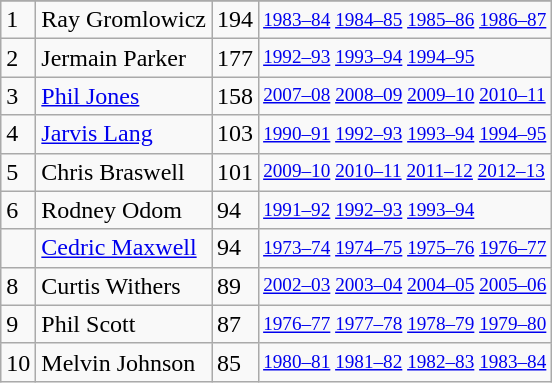<table class="wikitable">
<tr>
</tr>
<tr>
<td>1</td>
<td>Ray Gromlowicz</td>
<td>194</td>
<td style="font-size:80%;"><a href='#'>1983–84</a> <a href='#'>1984–85</a> <a href='#'>1985–86</a> <a href='#'>1986–87</a></td>
</tr>
<tr>
<td>2</td>
<td>Jermain Parker</td>
<td>177</td>
<td style="font-size:80%;"><a href='#'>1992–93</a> <a href='#'>1993–94</a> <a href='#'>1994–95</a></td>
</tr>
<tr>
<td>3</td>
<td><a href='#'>Phil Jones</a></td>
<td>158</td>
<td style="font-size:80%;"><a href='#'>2007–08</a> <a href='#'>2008–09</a> <a href='#'>2009–10</a> <a href='#'>2010–11</a></td>
</tr>
<tr>
<td>4</td>
<td><a href='#'>Jarvis Lang</a></td>
<td>103</td>
<td style="font-size:80%;"><a href='#'>1990–91</a> <a href='#'>1992–93</a> <a href='#'>1993–94</a> <a href='#'>1994–95</a></td>
</tr>
<tr>
<td>5</td>
<td>Chris Braswell</td>
<td>101</td>
<td style="font-size:80%;"><a href='#'>2009–10</a> <a href='#'>2010–11</a> <a href='#'>2011–12</a> <a href='#'>2012–13</a></td>
</tr>
<tr>
<td>6</td>
<td>Rodney Odom</td>
<td>94</td>
<td style="font-size:80%;"><a href='#'>1991–92</a> <a href='#'>1992–93</a> <a href='#'>1993–94</a></td>
</tr>
<tr>
<td></td>
<td><a href='#'>Cedric Maxwell</a></td>
<td>94</td>
<td style="font-size:80%;"><a href='#'>1973–74</a> <a href='#'>1974–75</a> <a href='#'>1975–76</a> <a href='#'>1976–77</a></td>
</tr>
<tr>
<td>8</td>
<td>Curtis Withers</td>
<td>89</td>
<td style="font-size:80%;"><a href='#'>2002–03</a> <a href='#'>2003–04</a> <a href='#'>2004–05</a> <a href='#'>2005–06</a></td>
</tr>
<tr>
<td>9</td>
<td>Phil Scott</td>
<td>87</td>
<td style="font-size:80%;"><a href='#'>1976–77</a> <a href='#'>1977–78</a> <a href='#'>1978–79</a> <a href='#'>1979–80</a></td>
</tr>
<tr>
<td>10</td>
<td>Melvin Johnson</td>
<td>85</td>
<td style="font-size:80%;"><a href='#'>1980–81</a> <a href='#'>1981–82</a> <a href='#'>1982–83</a> <a href='#'>1983–84</a></td>
</tr>
</table>
